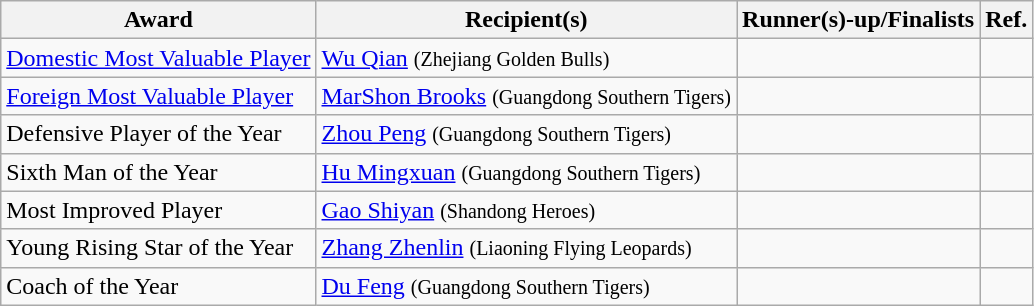<table class="wikitable sortable" style="text-align:left">
<tr>
<th>Award</th>
<th>Recipient(s)</th>
<th>Runner(s)-up/Finalists</th>
<th>Ref.</th>
</tr>
<tr>
<td><a href='#'>Domestic Most Valuable Player</a></td>
<td> <a href='#'>Wu Qian</a> <small>(Zhejiang Golden Bulls)</small></td>
<td></td>
<td></td>
</tr>
<tr>
<td><a href='#'>Foreign Most Valuable Player</a></td>
<td> <a href='#'>MarShon Brooks</a> <small>(Guangdong Southern Tigers)</small></td>
<td></td>
<td></td>
</tr>
<tr>
<td>Defensive Player of the Year</td>
<td> <a href='#'>Zhou Peng</a> <small>(Guangdong Southern Tigers)</small></td>
<td></td>
<td></td>
</tr>
<tr>
<td>Sixth Man of the Year</td>
<td> <a href='#'>Hu Mingxuan</a> <small>(Guangdong Southern Tigers)</small></td>
<td></td>
<td></td>
</tr>
<tr>
<td>Most Improved Player</td>
<td> <a href='#'>Gao Shiyan</a> <small>(Shandong Heroes)</small></td>
<td></td>
<td></td>
</tr>
<tr>
<td>Young Rising Star of the Year</td>
<td> <a href='#'>Zhang Zhenlin</a> <small>(Liaoning Flying Leopards)</small></td>
<td></td>
<td></td>
</tr>
<tr>
<td>Coach of the Year</td>
<td> <a href='#'>Du Feng</a> <small>(Guangdong Southern Tigers)</small></td>
<td></td>
<td></td>
</tr>
</table>
